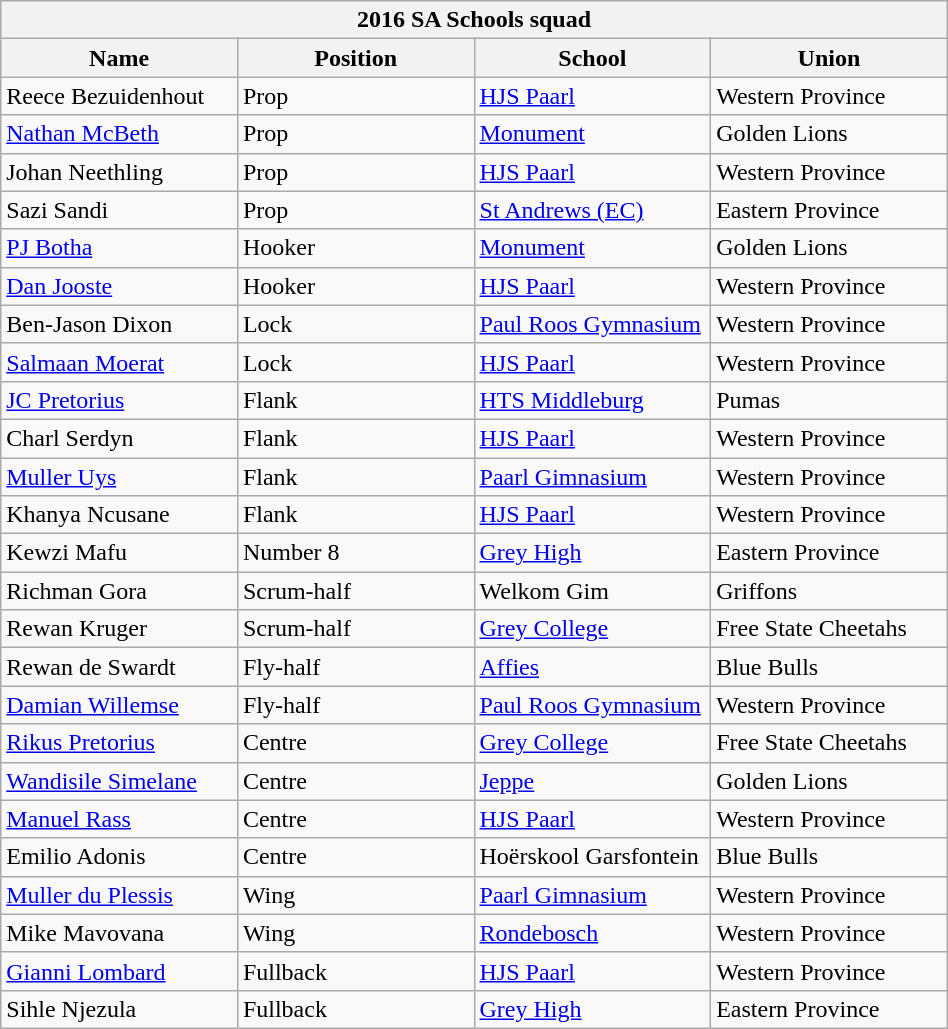<table class="wikitable" style="text-align:left; width:50%">
<tr>
<th colspan="100%">2016 SA Schools squad</th>
</tr>
<tr>
<th style="width:25%;">Name</th>
<th style="width:25%;">Position</th>
<th style="width:25%;">School</th>
<th style="width:25%;">Union</th>
</tr>
<tr>
<td>Reece Bezuidenhout</td>
<td>Prop</td>
<td><a href='#'>HJS Paarl</a></td>
<td>Western Province</td>
</tr>
<tr>
<td><a href='#'>Nathan McBeth</a></td>
<td>Prop</td>
<td><a href='#'>Monument</a></td>
<td>Golden Lions</td>
</tr>
<tr>
<td>Johan Neethling</td>
<td>Prop</td>
<td><a href='#'>HJS Paarl</a></td>
<td>Western Province</td>
</tr>
<tr>
<td>Sazi Sandi</td>
<td>Prop</td>
<td><a href='#'>St Andrews (EC)</a></td>
<td>Eastern Province</td>
</tr>
<tr>
<td><a href='#'>PJ Botha</a></td>
<td>Hooker</td>
<td><a href='#'>Monument</a></td>
<td>Golden Lions</td>
</tr>
<tr>
<td><a href='#'>Dan Jooste</a></td>
<td>Hooker</td>
<td><a href='#'>HJS Paarl</a></td>
<td>Western Province</td>
</tr>
<tr>
<td>Ben-Jason Dixon</td>
<td>Lock</td>
<td><a href='#'>Paul Roos Gymnasium</a></td>
<td>Western Province</td>
</tr>
<tr>
<td><a href='#'>Salmaan Moerat</a></td>
<td>Lock</td>
<td><a href='#'>HJS Paarl</a></td>
<td>Western Province</td>
</tr>
<tr>
<td><a href='#'>JC Pretorius</a></td>
<td>Flank</td>
<td><a href='#'>HTS Middleburg</a></td>
<td>Pumas</td>
</tr>
<tr>
<td>Charl Serdyn</td>
<td>Flank</td>
<td><a href='#'>HJS Paarl</a></td>
<td>Western Province</td>
</tr>
<tr>
<td><a href='#'>Muller Uys</a></td>
<td>Flank</td>
<td><a href='#'>Paarl Gimnasium</a></td>
<td>Western Province</td>
</tr>
<tr>
<td>Khanya Ncusane</td>
<td>Flank</td>
<td><a href='#'>HJS Paarl</a></td>
<td>Western Province</td>
</tr>
<tr>
<td>Kewzi Mafu</td>
<td>Number 8</td>
<td><a href='#'>Grey High</a></td>
<td>Eastern Province</td>
</tr>
<tr>
<td>Richman Gora</td>
<td>Scrum-half</td>
<td>Welkom Gim</td>
<td>Griffons</td>
</tr>
<tr>
<td>Rewan Kruger</td>
<td>Scrum-half</td>
<td><a href='#'>Grey College</a></td>
<td>Free State Cheetahs</td>
</tr>
<tr>
<td>Rewan de Swardt</td>
<td>Fly-half</td>
<td><a href='#'>Affies</a></td>
<td>Blue Bulls</td>
</tr>
<tr>
<td><a href='#'>Damian Willemse</a></td>
<td>Fly-half</td>
<td><a href='#'>Paul Roos Gymnasium</a></td>
<td>Western Province</td>
</tr>
<tr>
<td><a href='#'>Rikus Pretorius</a></td>
<td>Centre</td>
<td><a href='#'>Grey College</a></td>
<td>Free State Cheetahs</td>
</tr>
<tr>
<td><a href='#'>Wandisile Simelane</a></td>
<td>Centre</td>
<td><a href='#'>Jeppe</a></td>
<td>Golden Lions</td>
</tr>
<tr>
<td><a href='#'>Manuel Rass</a></td>
<td>Centre</td>
<td><a href='#'>HJS Paarl</a></td>
<td>Western Province</td>
</tr>
<tr>
<td>Emilio Adonis</td>
<td>Centre</td>
<td>Hoërskool Garsfontein</td>
<td>Blue Bulls</td>
</tr>
<tr>
<td><a href='#'>Muller du Plessis</a></td>
<td>Wing</td>
<td><a href='#'>Paarl Gimnasium</a></td>
<td>Western Province</td>
</tr>
<tr>
<td>Mike Mavovana</td>
<td>Wing</td>
<td><a href='#'>Rondebosch</a></td>
<td>Western Province</td>
</tr>
<tr>
<td><a href='#'>Gianni Lombard</a></td>
<td>Fullback</td>
<td><a href='#'>HJS Paarl</a></td>
<td>Western Province</td>
</tr>
<tr>
<td>Sihle Njezula</td>
<td>Fullback</td>
<td><a href='#'>Grey High</a></td>
<td>Eastern Province</td>
</tr>
</table>
